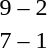<table style="text-align:center">
<tr>
<th width=200></th>
<th width=100></th>
<th width=200></th>
</tr>
<tr>
<td align=right><strong></strong></td>
<td>9 – 2</td>
<td align=left></td>
</tr>
<tr>
<td align=right><strong></strong></td>
<td>7 – 1</td>
<td align=left></td>
</tr>
</table>
